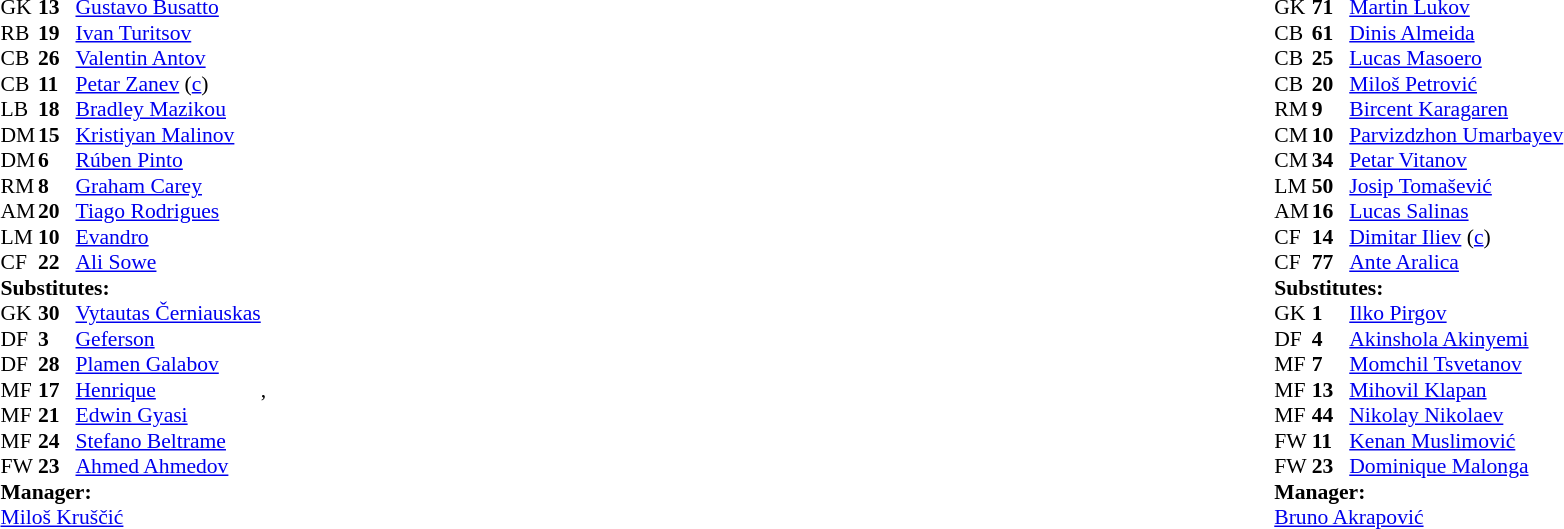<table style="width:100%">
<tr>
<td style="vertical-align:top;width:50%"><br><table style="font-size:90%" cellspacing="0" cellpadding="0">
<tr>
<th width="25"></th>
<th width="25"></th>
</tr>
<tr>
<td>GK</td>
<td><strong>13</strong></td>
<td> <a href='#'>Gustavo Busatto</a></td>
</tr>
<tr>
<td>RB</td>
<td><strong>19</strong></td>
<td> <a href='#'>Ivan Turitsov</a></td>
</tr>
<tr>
<td>CB</td>
<td><strong>26</strong></td>
<td> <a href='#'>Valentin Antov</a></td>
<td></td>
</tr>
<tr>
<td>CB</td>
<td><strong>11</strong></td>
<td> <a href='#'>Petar Zanev</a> (<a href='#'>c</a>)</td>
<td></td>
</tr>
<tr>
<td>LB</td>
<td><strong>18</strong></td>
<td> <a href='#'>Bradley Mazikou</a></td>
</tr>
<tr>
<td>DM</td>
<td><strong>15</strong></td>
<td> <a href='#'>Kristiyan Malinov</a></td>
<td></td>
</tr>
<tr>
<td>DM</td>
<td><strong>6</strong></td>
<td> <a href='#'>Rúben Pinto</a></td>
<td></td>
<td></td>
</tr>
<tr>
<td>RM</td>
<td><strong>8</strong></td>
<td> <a href='#'>Graham Carey</a></td>
</tr>
<tr>
<td>AM</td>
<td><strong>20</strong></td>
<td> <a href='#'>Tiago Rodrigues</a></td>
<td></td>
<td></td>
</tr>
<tr>
<td>LM</td>
<td><strong>10</strong></td>
<td> <a href='#'>Evandro</a></td>
<td></td>
<td></td>
</tr>
<tr>
<td>CF</td>
<td><strong>22</strong></td>
<td> <a href='#'>Ali Sowe</a></td>
<td></td>
</tr>
<tr>
<td colspan=4><strong>Substitutes:</strong></td>
</tr>
<tr>
<td>GK</td>
<td><strong>30</strong></td>
<td> <a href='#'>Vytautas Černiauskas</a></td>
</tr>
<tr>
<td>DF</td>
<td><strong>3</strong></td>
<td> <a href='#'>Geferson</a></td>
<td></td>
<td></td>
</tr>
<tr>
<td>DF</td>
<td><strong>28</strong></td>
<td> <a href='#'>Plamen Galabov</a></td>
<td></td>
<td></td>
</tr>
<tr>
<td>MF</td>
<td><strong>17</strong></td>
<td> <a href='#'>Henrique</a></td>
<td></td>
<td>, </td>
</tr>
<tr>
<td>MF</td>
<td><strong>21</strong></td>
<td> <a href='#'>Edwin Gyasi</a></td>
</tr>
<tr>
<td>MF</td>
<td><strong>24</strong></td>
<td> <a href='#'>Stefano Beltrame</a></td>
<td></td>
<td></td>
</tr>
<tr>
<td>FW</td>
<td><strong>23</strong></td>
<td> <a href='#'>Ahmed Ahmedov</a></td>
</tr>
<tr>
<td colspan=4><strong>Manager:</strong></td>
</tr>
<tr>
<td colspan="4"> <a href='#'>Miloš Kruščić</a></td>
</tr>
</table>
</td>
<td valign="top"></td>
<td valign="top" width="50%"><br><table cellspacing="0" cellpadding="0" style="font-size:90%;margin:auto">
<tr>
<th width="25"></th>
<th width="25"></th>
</tr>
<tr>
<td>GK</td>
<td><strong>71</strong></td>
<td> <a href='#'>Martin Lukov</a></td>
<td></td>
<td></td>
</tr>
<tr>
<td>CB</td>
<td><strong>61</strong></td>
<td> <a href='#'>Dinis Almeida</a></td>
</tr>
<tr>
<td>CB</td>
<td><strong>25</strong></td>
<td> <a href='#'>Lucas Masoero</a></td>
</tr>
<tr>
<td>CB</td>
<td><strong>20</strong></td>
<td> <a href='#'>Miloš Petrović</a></td>
</tr>
<tr>
<td>RM</td>
<td><strong>9</strong></td>
<td> <a href='#'>Bircent Karagaren</a></td>
<td></td>
</tr>
<tr>
<td>CM</td>
<td><strong>10</strong></td>
<td> <a href='#'>Parvizdzhon Umarbayev</a></td>
<td></td>
<td></td>
</tr>
<tr>
<td>CM</td>
<td><strong>34</strong></td>
<td> <a href='#'>Petar Vitanov</a></td>
</tr>
<tr>
<td>LM</td>
<td><strong>50</strong></td>
<td> <a href='#'>Josip Tomašević</a></td>
</tr>
<tr>
<td>AM</td>
<td><strong>16</strong></td>
<td> <a href='#'>Lucas Salinas</a></td>
<td></td>
<td></td>
</tr>
<tr>
<td>CF</td>
<td><strong>14</strong></td>
<td> <a href='#'>Dimitar Iliev</a>  (<a href='#'>c</a>)</td>
</tr>
<tr>
<td>CF</td>
<td><strong>77</strong></td>
<td> <a href='#'>Ante Aralica</a></td>
<td></td>
</tr>
<tr>
<td colspan=4><strong>Substitutes:</strong></td>
</tr>
<tr>
<td>GK</td>
<td><strong>1</strong></td>
<td> <a href='#'>Ilko Pirgov</a></td>
<td></td>
<td></td>
</tr>
<tr>
<td>DF</td>
<td><strong>4</strong></td>
<td> <a href='#'>Akinshola Akinyemi</a></td>
</tr>
<tr>
<td>MF</td>
<td><strong>7</strong></td>
<td> <a href='#'>Momchil Tsvetanov</a></td>
<td></td>
<td></td>
</tr>
<tr>
<td>MF</td>
<td><strong>13</strong></td>
<td> <a href='#'>Mihovil Klapan</a></td>
</tr>
<tr>
<td>MF</td>
<td><strong>44</strong></td>
<td> <a href='#'>Nikolay Nikolaev</a></td>
</tr>
<tr>
<td>FW</td>
<td><strong>11</strong></td>
<td> <a href='#'>Kenan Muslimović</a></td>
</tr>
<tr>
<td>FW</td>
<td><strong>23</strong></td>
<td> <a href='#'>Dominique Malonga</a></td>
<td></td>
<td></td>
</tr>
<tr>
<td colspan=4><strong>Manager:</strong></td>
</tr>
<tr>
<td colspan="4"> <a href='#'>Bruno Akrapović</a></td>
</tr>
</table>
</td>
</tr>
</table>
